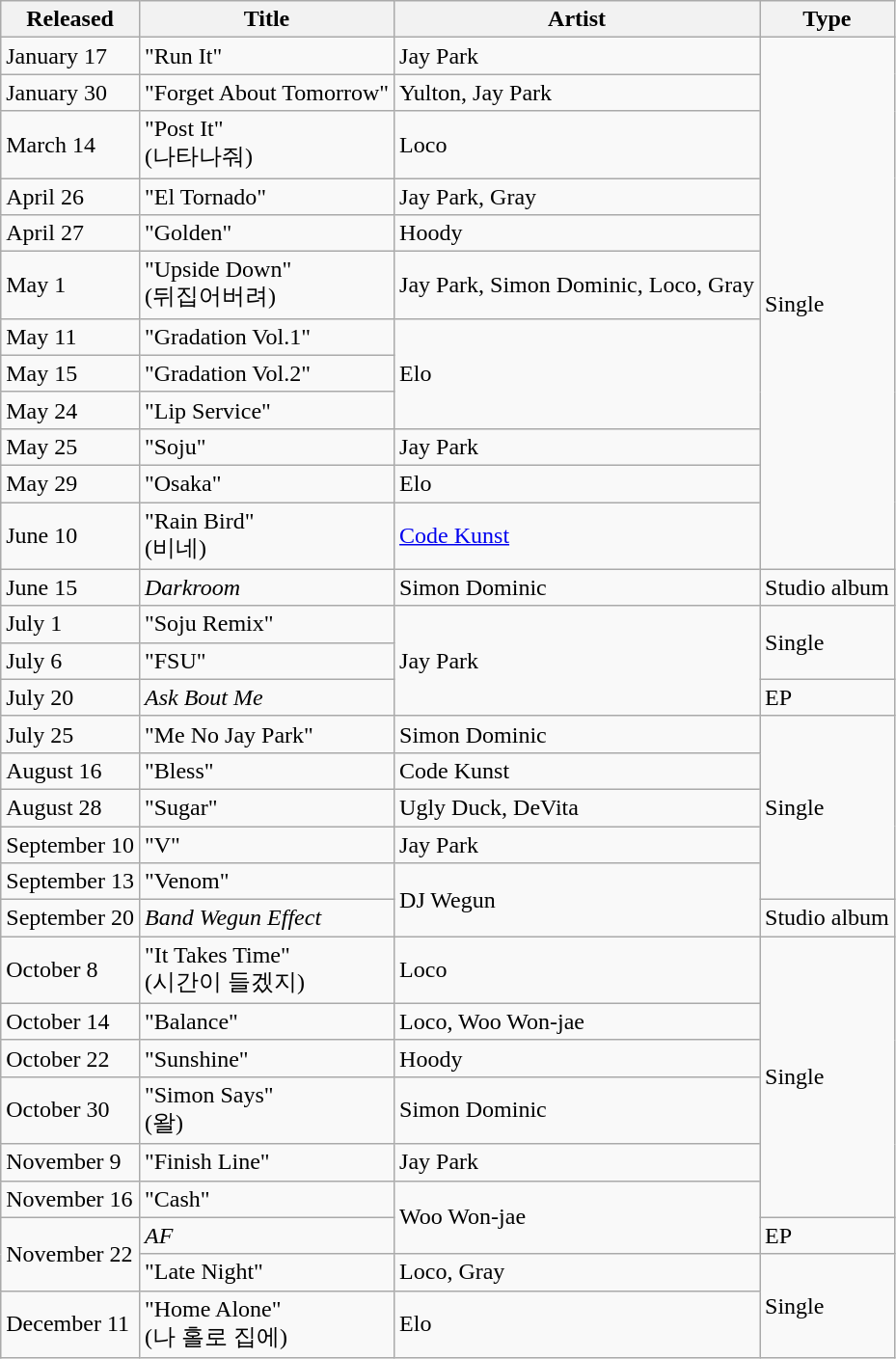<table class="wikitable">
<tr>
<th>Released</th>
<th>Title</th>
<th>Artist</th>
<th>Type</th>
</tr>
<tr>
<td>January 17</td>
<td>"Run It"</td>
<td>Jay Park</td>
<td rowspan="12">Single</td>
</tr>
<tr>
<td>January 30</td>
<td>"Forget About Tomorrow"</td>
<td>Yulton, Jay Park</td>
</tr>
<tr>
<td>March 14</td>
<td>"Post It"<br>(나타나줘)</td>
<td>Loco</td>
</tr>
<tr>
<td>April 26</td>
<td>"El Tornado"</td>
<td>Jay Park, Gray</td>
</tr>
<tr>
<td>April 27</td>
<td>"Golden"</td>
<td>Hoody</td>
</tr>
<tr>
<td>May 1</td>
<td>"Upside Down"<br>(뒤집어버려)</td>
<td>Jay Park, Simon Dominic, Loco, Gray</td>
</tr>
<tr>
<td>May 11</td>
<td>"Gradation Vol.1"</td>
<td rowspan="3">Elo</td>
</tr>
<tr>
<td>May 15</td>
<td>"Gradation Vol.2"</td>
</tr>
<tr>
<td>May 24</td>
<td>"Lip Service"</td>
</tr>
<tr>
<td>May 25</td>
<td>"Soju"</td>
<td>Jay Park</td>
</tr>
<tr>
<td>May 29</td>
<td>"Osaka"</td>
<td>Elo</td>
</tr>
<tr>
<td>June 10</td>
<td>"Rain Bird"<br>(비네)</td>
<td><a href='#'>Code Kunst</a></td>
</tr>
<tr>
<td>June 15</td>
<td><em>Darkroom</em></td>
<td>Simon Dominic</td>
<td>Studio album</td>
</tr>
<tr>
<td>July 1</td>
<td>"Soju Remix"</td>
<td rowspan="3">Jay Park</td>
<td rowspan="2">Single</td>
</tr>
<tr>
<td>July 6</td>
<td>"FSU"</td>
</tr>
<tr>
<td>July 20</td>
<td><em>Ask Bout Me</em></td>
<td>EP</td>
</tr>
<tr>
<td>July 25</td>
<td>"Me No Jay Park"</td>
<td>Simon Dominic</td>
<td rowspan="5">Single</td>
</tr>
<tr>
<td>August 16</td>
<td>"Bless"</td>
<td>Code Kunst</td>
</tr>
<tr>
<td>August 28</td>
<td>"Sugar"</td>
<td>Ugly Duck, DeVita</td>
</tr>
<tr>
<td>September 10</td>
<td>"V"</td>
<td>Jay Park</td>
</tr>
<tr>
<td>September 13</td>
<td>"Venom"</td>
<td rowspan="2">DJ Wegun</td>
</tr>
<tr>
<td>September 20</td>
<td><em>Band Wegun Effect</em></td>
<td>Studio album</td>
</tr>
<tr>
<td>October 8</td>
<td>"It Takes Time"<br>(시간이 들겠지)</td>
<td>Loco</td>
<td rowspan="6">Single</td>
</tr>
<tr>
<td>October 14</td>
<td>"Balance"</td>
<td>Loco, Woo Won-jae</td>
</tr>
<tr>
<td>October 22</td>
<td>"Sunshine"</td>
<td>Hoody</td>
</tr>
<tr>
<td>October 30</td>
<td>"Simon Says"<br>(왈)</td>
<td>Simon Dominic</td>
</tr>
<tr>
<td>November 9</td>
<td>"Finish Line"</td>
<td>Jay Park</td>
</tr>
<tr>
<td>November 16</td>
<td>"Cash"</td>
<td rowspan="2">Woo Won-jae</td>
</tr>
<tr>
<td rowspan="2">November 22</td>
<td><em>AF</em></td>
<td>EP</td>
</tr>
<tr>
<td>"Late Night"</td>
<td>Loco, Gray</td>
<td rowspan="2">Single</td>
</tr>
<tr>
<td>December 11</td>
<td>"Home Alone"<br>(나 홀로 집에)</td>
<td>Elo</td>
</tr>
</table>
